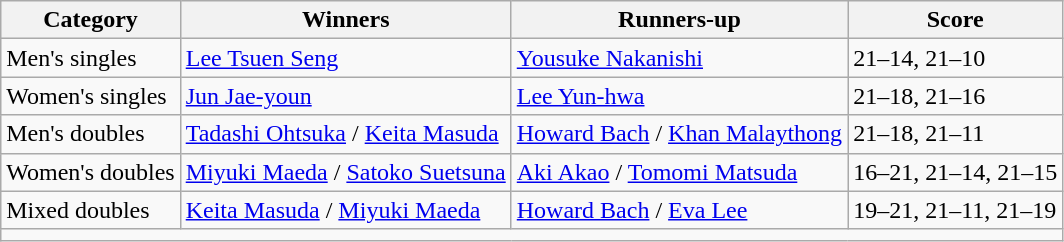<table class=wikitable style="white-space:nowrap;">
<tr>
<th>Category</th>
<th>Winners</th>
<th>Runners-up</th>
<th>Score</th>
</tr>
<tr>
<td>Men's singles</td>
<td> <a href='#'>Lee Tsuen Seng</a></td>
<td> <a href='#'>Yousuke Nakanishi</a></td>
<td>21–14, 21–10</td>
</tr>
<tr>
<td>Women's singles</td>
<td> <a href='#'>Jun Jae-youn</a></td>
<td> <a href='#'>Lee Yun-hwa</a></td>
<td>21–18, 21–16</td>
</tr>
<tr>
<td>Men's doubles</td>
<td> <a href='#'>Tadashi Ohtsuka</a> / <a href='#'>Keita Masuda</a></td>
<td> <a href='#'>Howard Bach</a> / <a href='#'>Khan Malaythong</a></td>
<td>21–18, 21–11</td>
</tr>
<tr>
<td>Women's doubles</td>
<td> <a href='#'>Miyuki Maeda</a> / <a href='#'>Satoko Suetsuna</a></td>
<td> <a href='#'>Aki Akao</a> / <a href='#'>Tomomi Matsuda</a></td>
<td>16–21, 21–14, 21–15</td>
</tr>
<tr>
<td>Mixed doubles</td>
<td> <a href='#'>Keita Masuda</a> / <a href='#'>Miyuki Maeda</a></td>
<td> <a href='#'>Howard Bach</a> / <a href='#'>Eva Lee</a></td>
<td>19–21, 21–11, 21–19</td>
</tr>
<tr>
<td colspan=5 align=center></td>
</tr>
</table>
